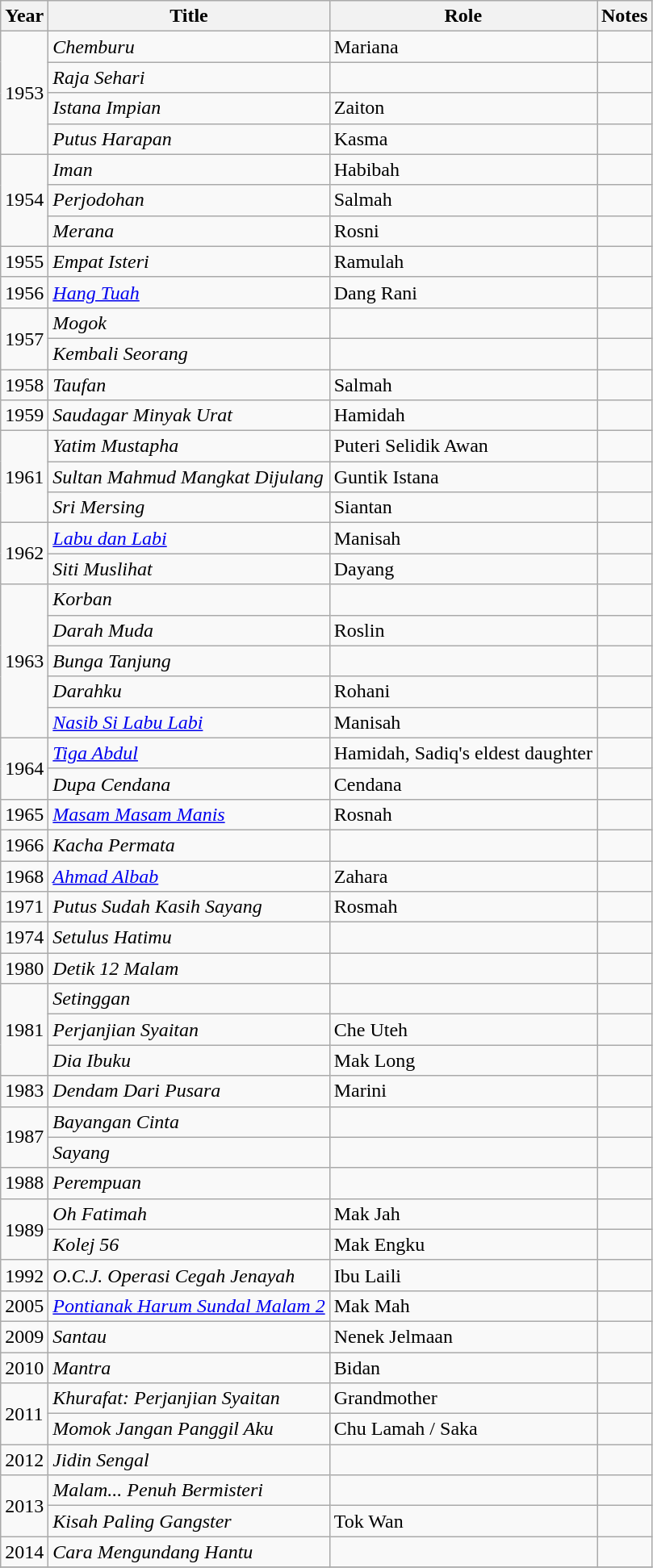<table class="wikitable">
<tr>
<th>Year</th>
<th>Title</th>
<th>Role</th>
<th>Notes</th>
</tr>
<tr>
<td rowspan=4>1953</td>
<td><em>Chemburu</em></td>
<td>Mariana</td>
<td></td>
</tr>
<tr>
<td><em>Raja Sehari</em></td>
<td></td>
<td></td>
</tr>
<tr>
<td><em>Istana Impian</em></td>
<td>Zaiton</td>
<td></td>
</tr>
<tr>
<td><em>Putus Harapan</em></td>
<td>Kasma</td>
<td></td>
</tr>
<tr>
<td rowspan=3>1954</td>
<td><em>Iman</em></td>
<td>Habibah</td>
<td></td>
</tr>
<tr>
<td><em>Perjodohan</em></td>
<td>Salmah</td>
<td></td>
</tr>
<tr>
<td><em>Merana</em></td>
<td>Rosni</td>
<td></td>
</tr>
<tr>
<td>1955</td>
<td><em>Empat Isteri</em></td>
<td>Ramulah</td>
<td></td>
</tr>
<tr>
<td>1956</td>
<td><em><a href='#'>Hang Tuah</a></em></td>
<td>Dang Rani</td>
<td></td>
</tr>
<tr>
<td rowspan="2">1957</td>
<td><em>Mogok</em></td>
<td></td>
<td></td>
</tr>
<tr>
<td><em>Kembali Seorang</em></td>
<td></td>
<td></td>
</tr>
<tr>
<td>1958</td>
<td><em>Taufan</em></td>
<td>Salmah</td>
<td></td>
</tr>
<tr>
<td>1959</td>
<td><em>Saudagar Minyak Urat</em></td>
<td>Hamidah</td>
<td></td>
</tr>
<tr>
<td rowspan=3>1961</td>
<td><em>Yatim Mustapha</em></td>
<td>Puteri Selidik Awan</td>
<td></td>
</tr>
<tr>
<td><em>Sultan Mahmud Mangkat Dijulang</em></td>
<td>Guntik Istana</td>
<td></td>
</tr>
<tr>
<td><em>Sri Mersing</em></td>
<td>Siantan</td>
<td></td>
</tr>
<tr>
<td rowspan=2>1962</td>
<td><em><a href='#'>Labu dan Labi</a></em></td>
<td>Manisah</td>
<td></td>
</tr>
<tr>
<td><em>Siti Muslihat</em></td>
<td>Dayang</td>
<td></td>
</tr>
<tr>
<td rowspan=5>1963</td>
<td><em>Korban</em></td>
<td></td>
<td></td>
</tr>
<tr>
<td><em>Darah Muda</em></td>
<td>Roslin</td>
<td></td>
</tr>
<tr>
<td><em>Bunga Tanjung</em></td>
<td></td>
<td></td>
</tr>
<tr>
<td><em>Darahku</em></td>
<td>Rohani</td>
<td></td>
</tr>
<tr>
<td><em><a href='#'>Nasib Si Labu Labi</a></em></td>
<td>Manisah</td>
<td></td>
</tr>
<tr>
<td rowspan=2>1964</td>
<td><em><a href='#'>Tiga Abdul</a></em></td>
<td>Hamidah, Sadiq's eldest daughter</td>
<td></td>
</tr>
<tr>
<td><em>Dupa Cendana</em></td>
<td>Cendana</td>
<td></td>
</tr>
<tr>
<td>1965</td>
<td><em><a href='#'>Masam Masam Manis</a></em></td>
<td>Rosnah</td>
<td></td>
</tr>
<tr>
<td>1966</td>
<td><em>Kacha Permata</em></td>
<td></td>
<td></td>
</tr>
<tr>
<td>1968</td>
<td><em><a href='#'>Ahmad Albab</a></em></td>
<td>Zahara</td>
<td></td>
</tr>
<tr>
<td>1971</td>
<td><em>Putus Sudah Kasih Sayang</em></td>
<td>Rosmah</td>
<td></td>
</tr>
<tr>
<td>1974</td>
<td><em>Setulus Hatimu</em></td>
<td></td>
<td></td>
</tr>
<tr>
<td>1980</td>
<td><em>Detik 12 Malam</em></td>
<td></td>
<td></td>
</tr>
<tr>
<td rowspan=3>1981</td>
<td><em>Setinggan</em></td>
<td></td>
<td></td>
</tr>
<tr>
<td><em>Perjanjian Syaitan</em></td>
<td>Che Uteh</td>
<td></td>
</tr>
<tr>
<td><em>Dia Ibuku</em></td>
<td>Mak Long</td>
<td></td>
</tr>
<tr>
<td>1983</td>
<td><em>Dendam Dari Pusara</em></td>
<td>Marini</td>
<td></td>
</tr>
<tr>
<td rowspan=2>1987</td>
<td><em>Bayangan Cinta</em></td>
<td></td>
<td></td>
</tr>
<tr>
<td><em>Sayang</em></td>
<td></td>
<td></td>
</tr>
<tr>
<td>1988</td>
<td><em>Perempuan</em></td>
<td></td>
<td></td>
</tr>
<tr>
<td rowspan=2>1989</td>
<td><em>Oh Fatimah</em></td>
<td>Mak Jah</td>
<td></td>
</tr>
<tr>
<td><em>Kolej 56</em></td>
<td>Mak Engku</td>
<td></td>
</tr>
<tr>
<td>1992</td>
<td><em>O.C.J. Operasi Cegah Jenayah</em></td>
<td>Ibu Laili</td>
<td></td>
</tr>
<tr>
<td>2005</td>
<td><em><a href='#'>Pontianak Harum Sundal Malam 2</a></em></td>
<td>Mak Mah</td>
<td></td>
</tr>
<tr>
<td>2009</td>
<td><em>Santau</em></td>
<td>Nenek Jelmaan</td>
<td></td>
</tr>
<tr>
<td>2010</td>
<td><em>Mantra</em></td>
<td>Bidan</td>
<td></td>
</tr>
<tr>
<td rowspan=2>2011</td>
<td><em>Khurafat: Perjanjian Syaitan</em></td>
<td>Grandmother</td>
<td></td>
</tr>
<tr>
<td><em>Momok Jangan Panggil Aku</em></td>
<td>Chu Lamah / Saka</td>
<td></td>
</tr>
<tr>
<td>2012</td>
<td><em>Jidin Sengal</em></td>
<td></td>
<td></td>
</tr>
<tr>
<td rowspan=2>2013</td>
<td><em>Malam... Penuh Bermisteri</em></td>
<td></td>
<td></td>
</tr>
<tr>
<td><em>Kisah Paling Gangster</em></td>
<td>Tok Wan</td>
<td></td>
</tr>
<tr>
<td>2014</td>
<td><em>Cara Mengundang Hantu</em></td>
<td></td>
<td></td>
</tr>
<tr>
</tr>
</table>
